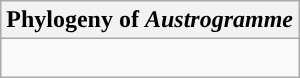<table class="wikitable">
<tr>
<th colspan=1>Phylogeny of <em>Austrogramme</em></th>
</tr>
<tr>
<td style="vertical-align:top"><br></td>
</tr>
</table>
